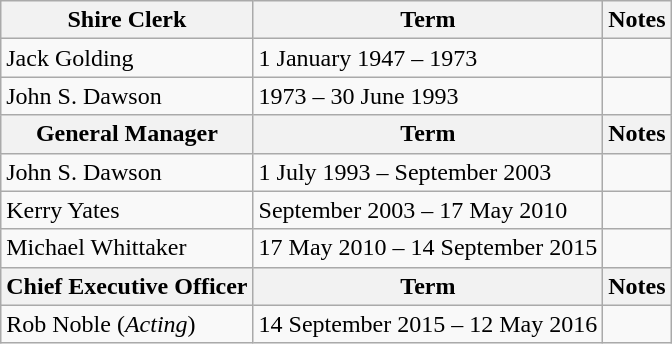<table class="wikitable">
<tr>
<th>Shire Clerk</th>
<th>Term</th>
<th>Notes</th>
</tr>
<tr>
<td>Jack Golding</td>
<td>1 January 1947 – 1973</td>
<td></td>
</tr>
<tr>
<td>John S. Dawson</td>
<td>1973 – 30 June 1993</td>
<td></td>
</tr>
<tr>
<th>General Manager</th>
<th>Term</th>
<th>Notes</th>
</tr>
<tr>
<td>John S. Dawson</td>
<td>1 July 1993 – September 2003</td>
<td></td>
</tr>
<tr>
<td>Kerry Yates</td>
<td>September 2003 – 17 May 2010</td>
<td></td>
</tr>
<tr>
<td>Michael Whittaker</td>
<td>17 May 2010 – 14 September 2015</td>
<td></td>
</tr>
<tr>
<th>Chief Executive Officer</th>
<th>Term</th>
<th>Notes</th>
</tr>
<tr>
<td>Rob Noble (<em>Acting</em>)</td>
<td>14 September 2015 – 12 May 2016</td>
<td></td>
</tr>
</table>
